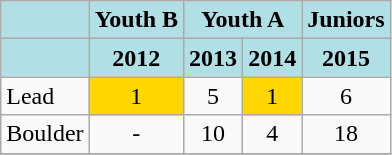<table class="wikitable" style="text-align: center;">
<tr>
<th style="background: #b0e0e6;"></th>
<th style="background: #b0e0e6;">Youth B</th>
<th colspan="2" style="background: #b0e0e6;">Youth A</th>
<th style="background: #b0e0e6;">Juniors</th>
</tr>
<tr>
<th style="background: #b0e0e6;"></th>
<th style="background: #b0e0e6;">2012</th>
<th style="background: #b0e0e6;">2013</th>
<th style="background: #b0e0e6;">2014</th>
<th style="background: #b0e0e6;">2015</th>
</tr>
<tr>
<td align="left">Lead</td>
<td style="background: gold;">1</td>
<td>5</td>
<td style="background: gold;">1</td>
<td>6</td>
</tr>
<tr>
<td align="left">Boulder</td>
<td>-</td>
<td>10</td>
<td>4</td>
<td>18</td>
</tr>
<tr>
</tr>
</table>
